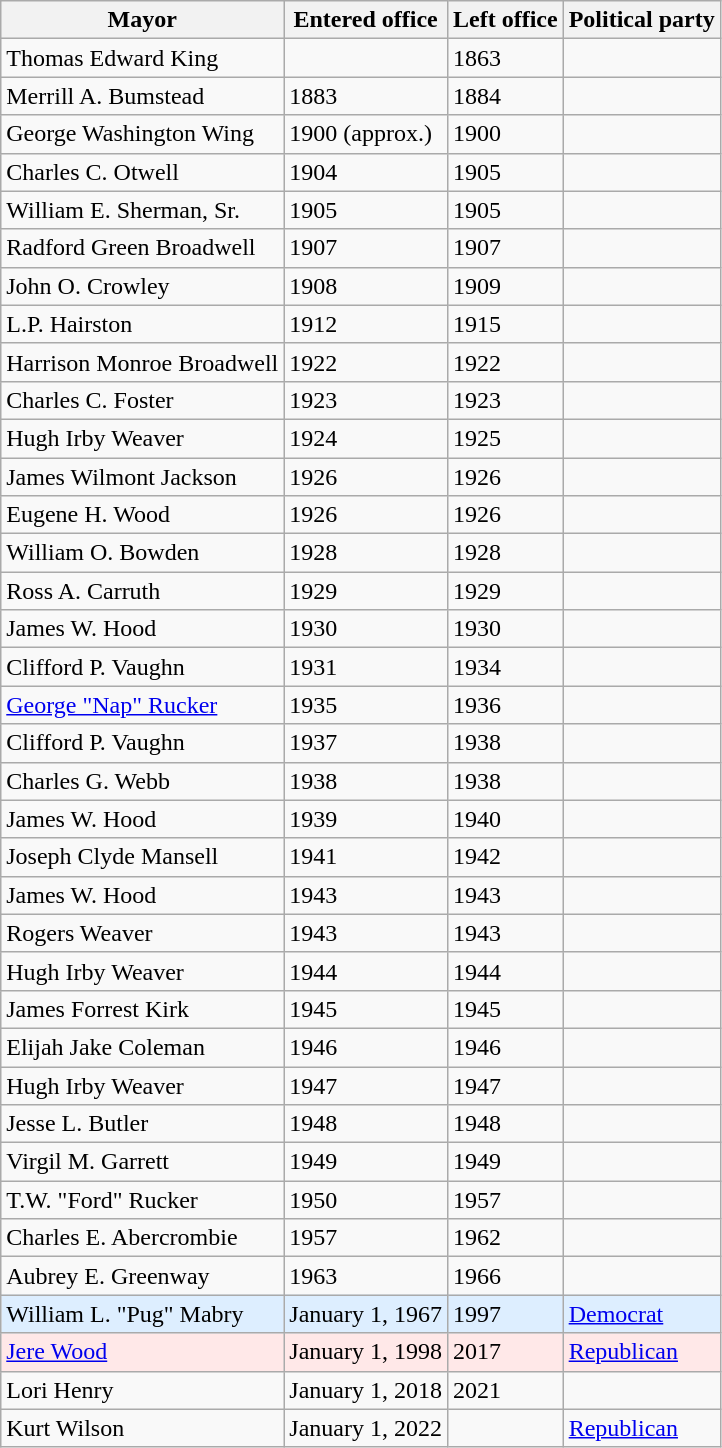<table class="wikitable">
<tr>
<th>Mayor</th>
<th>Entered office</th>
<th>Left office</th>
<th>Political party</th>
</tr>
<tr bgcolor="">
<td>Thomas Edward King</td>
<td></td>
<td>1863</td>
<td></td>
</tr>
<tr bgcolor="">
<td>Merrill A. Bumstead</td>
<td>1883</td>
<td>1884</td>
<td></td>
</tr>
<tr bgcolor="">
<td>George Washington Wing</td>
<td>1900 (approx.)</td>
<td>1900</td>
<td></td>
</tr>
<tr bgcolor="">
<td>Charles C. Otwell</td>
<td>1904</td>
<td>1905</td>
<td></td>
</tr>
<tr bgcolor="">
<td>William E. Sherman, Sr.</td>
<td>1905</td>
<td>1905</td>
<td></td>
</tr>
<tr bgcolor="">
<td>Radford Green Broadwell</td>
<td>1907</td>
<td>1907</td>
<td></td>
</tr>
<tr bgcolor="">
<td>John O. Crowley</td>
<td>1908</td>
<td>1909</td>
<td></td>
</tr>
<tr bgcolor="">
<td>L.P. Hairston</td>
<td>1912</td>
<td>1915</td>
<td></td>
</tr>
<tr bgcolor="">
<td>Harrison Monroe Broadwell</td>
<td>1922</td>
<td>1922</td>
<td></td>
</tr>
<tr bgcolor="">
<td>Charles C. Foster</td>
<td>1923</td>
<td>1923</td>
<td></td>
</tr>
<tr bgcolor="">
<td>Hugh Irby Weaver</td>
<td>1924</td>
<td>1925</td>
<td></td>
</tr>
<tr bgcolor="">
<td>James Wilmont Jackson</td>
<td>1926</td>
<td>1926</td>
<td></td>
</tr>
<tr bgcolor="">
<td>Eugene H. Wood</td>
<td>1926</td>
<td>1926</td>
<td></td>
</tr>
<tr bgcolor="">
<td>William O. Bowden</td>
<td>1928</td>
<td>1928</td>
<td></td>
</tr>
<tr bgcolor="">
<td>Ross A. Carruth</td>
<td>1929</td>
<td>1929</td>
<td></td>
</tr>
<tr bgcolor="">
<td>James W. Hood</td>
<td>1930</td>
<td>1930</td>
<td></td>
</tr>
<tr bgcolor="">
<td>Clifford P. Vaughn</td>
<td>1931</td>
<td>1934</td>
<td></td>
</tr>
<tr bgcolor="">
<td><a href='#'>George "Nap" Rucker</a></td>
<td>1935</td>
<td>1936</td>
<td></td>
</tr>
<tr bgcolor="">
<td>Clifford P. Vaughn</td>
<td>1937</td>
<td>1938</td>
<td></td>
</tr>
<tr bgcolor="">
<td>Charles G. Webb</td>
<td>1938</td>
<td>1938</td>
<td></td>
</tr>
<tr bgcolor="">
<td>James W. Hood</td>
<td>1939</td>
<td>1940</td>
<td></td>
</tr>
<tr bgcolor="">
<td>Joseph Clyde Mansell</td>
<td>1941</td>
<td>1942</td>
<td></td>
</tr>
<tr bgcolor="">
<td>James W. Hood</td>
<td>1943</td>
<td>1943</td>
<td></td>
</tr>
<tr bgcolor="">
<td>Rogers Weaver</td>
<td>1943</td>
<td>1943</td>
<td></td>
</tr>
<tr bgcolor="">
<td>Hugh Irby Weaver</td>
<td>1944</td>
<td>1944</td>
<td></td>
</tr>
<tr bgcolor="">
<td>James Forrest Kirk</td>
<td>1945</td>
<td>1945</td>
<td></td>
</tr>
<tr bgcolor="">
<td>Elijah Jake Coleman</td>
<td>1946</td>
<td>1946</td>
<td></td>
</tr>
<tr bgcolor="">
<td>Hugh Irby Weaver</td>
<td>1947</td>
<td>1947</td>
<td></td>
</tr>
<tr bgcolor="">
<td>Jesse L. Butler</td>
<td>1948</td>
<td>1948</td>
<td></td>
</tr>
<tr bgcolor="">
<td>Virgil M. Garrett</td>
<td>1949</td>
<td>1949</td>
<td></td>
</tr>
<tr bgcolor="">
<td>T.W. "Ford" Rucker</td>
<td>1950</td>
<td>1957</td>
<td></td>
</tr>
<tr bgcolor="">
<td>Charles E. Abercrombie</td>
<td>1957</td>
<td>1962</td>
<td></td>
</tr>
<tr bgcolor="">
<td>Aubrey E. Greenway</td>
<td>1963</td>
<td>1966</td>
<td></td>
</tr>
<tr bgcolor="#ddeeff">
<td>William L. "Pug" Mabry</td>
<td>January 1, 1967</td>
<td>1997</td>
<td><a href='#'>Democrat</a></td>
</tr>
<tr bgcolor="#ffe8e8">
<td><a href='#'>Jere Wood</a></td>
<td>January 1, 1998</td>
<td>2017</td>
<td><a href='#'>Republican</a></td>
</tr>
<tr bgcolor="">
<td>Lori Henry</td>
<td>January 1, 2018</td>
<td>2021</td>
<td></td>
</tr>
<tr bgcolor="">
<td>Kurt Wilson</td>
<td>January 1, 2022</td>
<td></td>
<td><a href='#'>Republican</a></td>
</tr>
</table>
